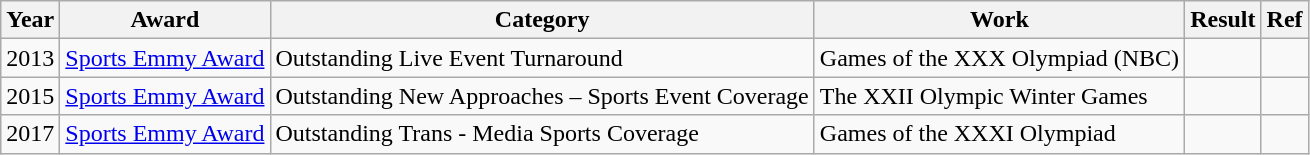<table class="wikitable">
<tr style="text-align:center;">
<th>Year</th>
<th>Award</th>
<th>Category</th>
<th>Work</th>
<th>Result</th>
<th>Ref</th>
</tr>
<tr>
<td>2013</td>
<td><a href='#'>Sports Emmy Award</a></td>
<td>Outstanding Live Event Turnaround</td>
<td>Games of the XXX Olympiad (NBC)</td>
<td></td>
<td></td>
</tr>
<tr>
<td>2015</td>
<td><a href='#'>Sports Emmy Award</a></td>
<td>Outstanding New Approaches – Sports Event Coverage</td>
<td>The XXII Olympic Winter Games</td>
<td></td>
<td></td>
</tr>
<tr>
<td>2017</td>
<td><a href='#'>Sports Emmy Award</a></td>
<td>Outstanding Trans - Media Sports Coverage</td>
<td>Games of the XXXI Olympiad</td>
<td></td>
<td></td>
</tr>
</table>
